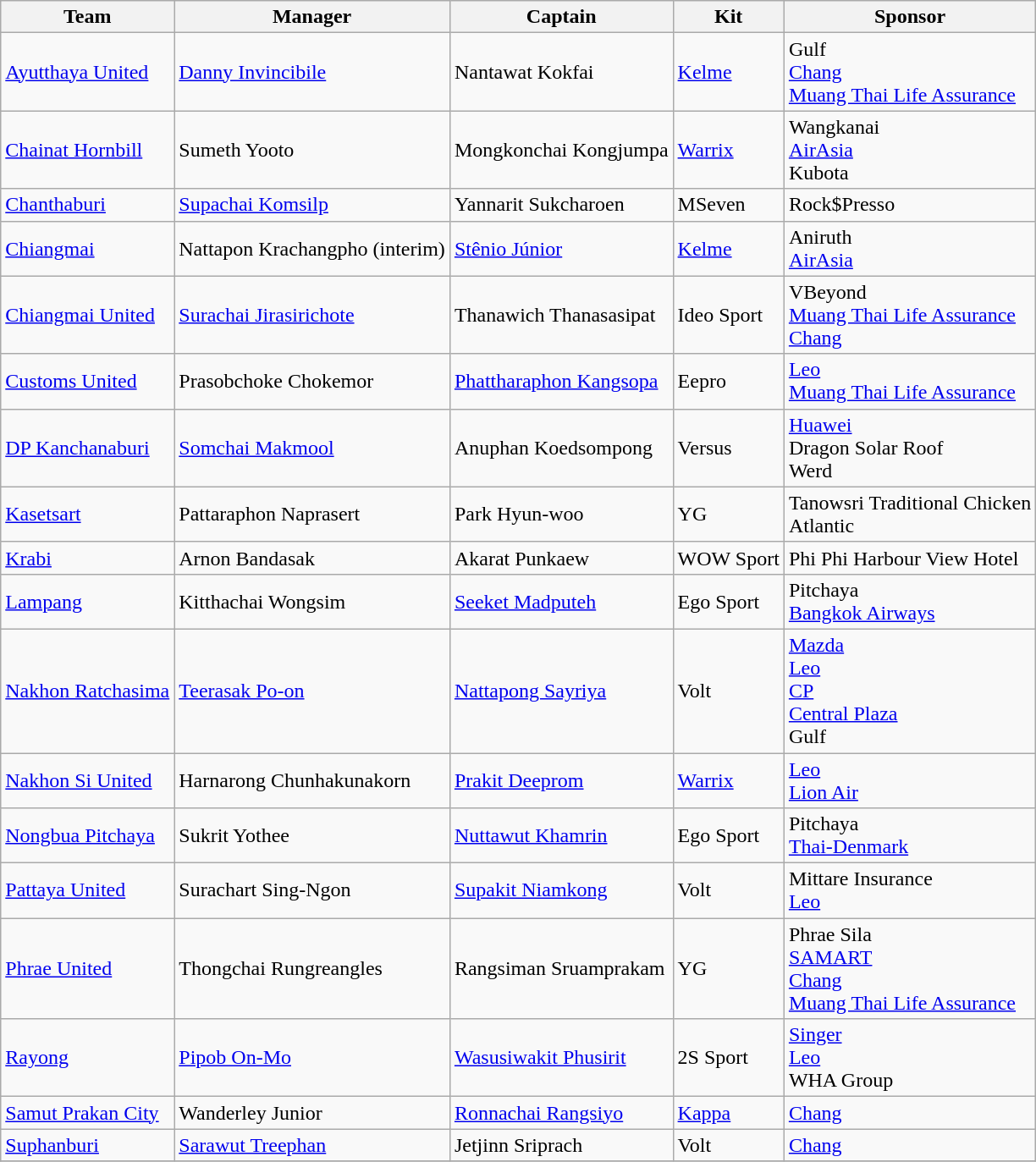<table class="wikitable sortable" style="text-align: left;">
<tr>
<th>Team</th>
<th>Manager</th>
<th>Captain</th>
<th>Kit</th>
<th>Sponsor</th>
</tr>
<tr>
<td><a href='#'>Ayutthaya United</a></td>
<td> <a href='#'>Danny Invincibile</a></td>
<td> Nantawat Kokfai</td>
<td> <a href='#'>Kelme</a></td>
<td>Gulf<br><a href='#'>Chang</a><br><a href='#'>Muang Thai Life Assurance</a></td>
</tr>
<tr>
<td><a href='#'>Chainat Hornbill</a></td>
<td> Sumeth Yooto</td>
<td> Mongkonchai Kongjumpa</td>
<td> <a href='#'>Warrix</a></td>
<td>Wangkanai<br><a href='#'>AirAsia</a><br>Kubota</td>
</tr>
<tr>
<td><a href='#'>Chanthaburi</a></td>
<td> <a href='#'>Supachai Komsilp</a></td>
<td> Yannarit Sukcharoen</td>
<td> MSeven</td>
<td>Rock$Presso</td>
</tr>
<tr>
<td><a href='#'>Chiangmai</a></td>
<td> Nattapon Krachangpho (interim)</td>
<td> <a href='#'>Stênio Júnior</a></td>
<td> <a href='#'>Kelme</a></td>
<td>Aniruth<br><a href='#'>AirAsia</a></td>
</tr>
<tr>
<td><a href='#'>Chiangmai United</a></td>
<td> <a href='#'>Surachai Jirasirichote</a></td>
<td> Thanawich Thanasasipat</td>
<td> Ideo Sport</td>
<td>VBeyond<br><a href='#'>Muang Thai Life Assurance</a><br><a href='#'>Chang</a></td>
</tr>
<tr>
<td><a href='#'>Customs United</a></td>
<td> Prasobchoke Chokemor</td>
<td> <a href='#'>Phattharaphon Kangsopa</a></td>
<td> Eepro</td>
<td><a href='#'>Leo</a><br><a href='#'>Muang Thai Life Assurance</a></td>
</tr>
<tr>
<td><a href='#'>DP Kanchanaburi</a></td>
<td> <a href='#'>Somchai Makmool</a></td>
<td> Anuphan Koedsompong</td>
<td> Versus</td>
<td><a href='#'>Huawei</a><br>Dragon Solar Roof<br>Werd</td>
</tr>
<tr>
<td><a href='#'>Kasetsart</a></td>
<td> Pattaraphon Naprasert</td>
<td> Park Hyun-woo</td>
<td> YG</td>
<td>Tanowsri Traditional Chicken<br>Atlantic</td>
</tr>
<tr>
<td><a href='#'>Krabi</a></td>
<td> Arnon Bandasak</td>
<td> Akarat Punkaew</td>
<td> WOW Sport</td>
<td>Phi Phi Harbour View Hotel</td>
</tr>
<tr>
<td><a href='#'>Lampang</a></td>
<td> Kitthachai Wongsim</td>
<td> <a href='#'>Seeket Madputeh</a></td>
<td> Ego Sport</td>
<td>Pitchaya<br><a href='#'>Bangkok Airways</a></td>
</tr>
<tr>
<td><a href='#'>Nakhon Ratchasima</a></td>
<td> <a href='#'>Teerasak Po-on</a></td>
<td> <a href='#'>Nattapong Sayriya</a></td>
<td> Volt</td>
<td><a href='#'>Mazda</a><br><a href='#'>Leo</a><br><a href='#'>CP</a><br><a href='#'>Central Plaza</a><br>Gulf</td>
</tr>
<tr>
<td><a href='#'>Nakhon Si United</a></td>
<td> Harnarong Chunhakunakorn</td>
<td> <a href='#'>Prakit Deeprom</a></td>
<td> <a href='#'>Warrix</a></td>
<td><a href='#'>Leo</a><br><a href='#'>Lion Air</a></td>
</tr>
<tr>
<td><a href='#'>Nongbua Pitchaya</a></td>
<td> Sukrit Yothee</td>
<td> <a href='#'>Nuttawut Khamrin</a></td>
<td> Ego Sport</td>
<td>Pitchaya <br><a href='#'>Thai-Denmark</a></td>
</tr>
<tr>
<td><a href='#'>Pattaya United</a></td>
<td> Surachart Sing-Ngon</td>
<td> <a href='#'>Supakit Niamkong</a></td>
<td> Volt</td>
<td>Mittare Insurance<br><a href='#'>Leo</a></td>
</tr>
<tr>
<td><a href='#'>Phrae United</a></td>
<td> Thongchai Rungreangles</td>
<td> Rangsiman Sruamprakam</td>
<td> YG</td>
<td>Phrae Sila<br><a href='#'>SAMART</a><br><a href='#'>Chang</a><br><a href='#'>Muang Thai Life Assurance</a></td>
</tr>
<tr>
<td><a href='#'>Rayong</a></td>
<td> <a href='#'>Pipob On-Mo</a></td>
<td> <a href='#'>Wasusiwakit Phusirit</a></td>
<td> 2S Sport</td>
<td><a href='#'>Singer</a><br><a href='#'>Leo</a><br>WHA Group</td>
</tr>
<tr>
<td><a href='#'>Samut Prakan City</a></td>
<td> Wanderley Junior</td>
<td> <a href='#'>Ronnachai Rangsiyo</a></td>
<td> <a href='#'>Kappa</a></td>
<td><a href='#'>Chang</a></td>
</tr>
<tr>
<td><a href='#'>Suphanburi</a></td>
<td> <a href='#'>Sarawut Treephan</a></td>
<td> Jetjinn Sriprach</td>
<td> Volt</td>
<td><a href='#'>Chang</a></td>
</tr>
<tr>
</tr>
</table>
